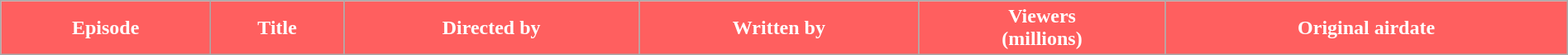<table class="wikitable plainrowheaders" style="width:100%;">
<tr style="color:#fff;">
<th style="background:#FF5F5F;">Episode</th>
<th style="background:#FF5F5F;">Title</th>
<th style="background:#FF5F5F;">Directed by</th>
<th style="background:#FF5F5F;">Written by</th>
<th style="background:#FF5F5F;">Viewers<br>(millions)</th>
<th style="background:#FF5F5F;">Original airdate<br></th>
</tr>
</table>
